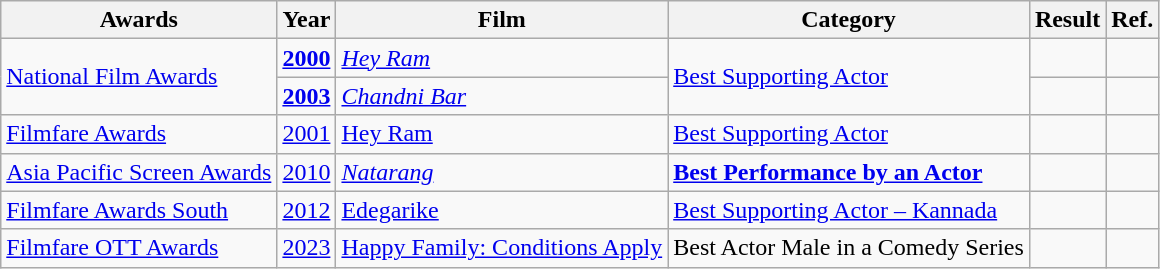<table class= "wikitable sortable">
<tr>
<th>Awards</th>
<th>Year</th>
<th>Film</th>
<th>Category</th>
<th>Result</th>
<th>Ref.</th>
</tr>
<tr>
<td Rowspan="2"><a href='#'>National Film Awards</a></td>
<td><strong><a href='#'>2000</a></strong></td>
<td><em><a href='#'>Hey Ram</a></em></td>
<td rowspan="2"><a href='#'>Best Supporting Actor</a></td>
<td></td>
<td></td>
</tr>
<tr>
<td><strong><a href='#'>2003</a></strong></td>
<td><em><a href='#'>Chandni Bar</a></em></td>
<td></td>
<td></td>
</tr>
<tr>
<td><a href='#'>Filmfare Awards</a></td>
<td><a href='#'>2001</a></td>
<td><a href='#'>Hey Ram</a></td>
<td><a href='#'>Best Supporting Actor</a></td>
<td></td>
<td></td>
</tr>
<tr>
<td><a href='#'>Asia Pacific Screen Awards</a></td>
<td><a href='#'>2010</a></td>
<td><em><a href='#'>Natarang</a></em></td>
<td><strong><a href='#'>Best Performance by an Actor</a></strong></td>
<td></td>
<td></td>
</tr>
<tr>
<td><a href='#'>Filmfare Awards South</a></td>
<td><a href='#'>2012</a></td>
<td><a href='#'>Edegarike</a></td>
<td><a href='#'>Best Supporting Actor – Kannada</a></td>
<td></td>
<td></td>
</tr>
<tr>
<td><a href='#'>Filmfare OTT Awards</a></td>
<td><a href='#'>2023</a></td>
<td><a href='#'>Happy Family: Conditions Apply</a></td>
<td>Best Actor Male in a Comedy Series</td>
<td></td>
<td></td>
</tr>
</table>
